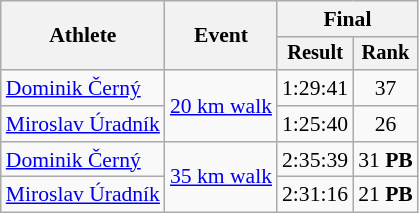<table class=wikitable style=font-size:90%>
<tr>
<th rowspan=2>Athlete</th>
<th rowspan=2>Event</th>
<th colspan=2>Final</th>
</tr>
<tr style=font-size:95%>
<th>Result</th>
<th>Rank</th>
</tr>
<tr align=center>
<td align=left><a href='#'>Dominik Černý</a></td>
<td align=left rowspan=2><a href='#'>20 km walk</a></td>
<td>1:29:41</td>
<td>37</td>
</tr>
<tr align=center>
<td align=left><a href='#'>Miroslav Úradník</a></td>
<td>1:25:40</td>
<td>26</td>
</tr>
<tr align=center>
<td align=left><a href='#'>Dominik Černý</a></td>
<td align=left rowspan=2><a href='#'>35 km walk</a></td>
<td>2:35:39</td>
<td>31 <strong>PB</strong></td>
</tr>
<tr align=center>
<td align=left><a href='#'>Miroslav Úradník</a></td>
<td>2:31:16</td>
<td>21 <strong>PB</strong></td>
</tr>
</table>
